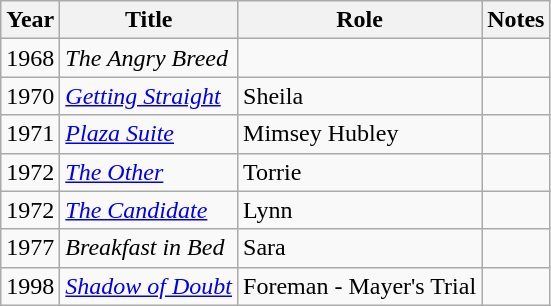<table class="wikitable">
<tr>
<th>Year</th>
<th>Title</th>
<th>Role</th>
<th>Notes</th>
</tr>
<tr>
<td>1968</td>
<td><em>The Angry Breed</em></td>
<td></td>
<td></td>
</tr>
<tr>
<td>1970</td>
<td><em><a href='#'>Getting Straight</a></em></td>
<td>Sheila</td>
<td></td>
</tr>
<tr>
<td>1971</td>
<td><em><a href='#'>Plaza Suite</a></em></td>
<td>Mimsey Hubley</td>
<td></td>
</tr>
<tr>
<td>1972</td>
<td><em><a href='#'>The Other</a></em></td>
<td>Torrie</td>
<td></td>
</tr>
<tr>
<td>1972</td>
<td><em><a href='#'>The Candidate</a></em></td>
<td>Lynn</td>
<td></td>
</tr>
<tr>
<td>1977</td>
<td><em>Breakfast in Bed</em></td>
<td>Sara</td>
<td></td>
</tr>
<tr>
<td>1998</td>
<td><em><a href='#'>Shadow of Doubt</a></em></td>
<td>Foreman - Mayer's Trial</td>
<td></td>
</tr>
</table>
